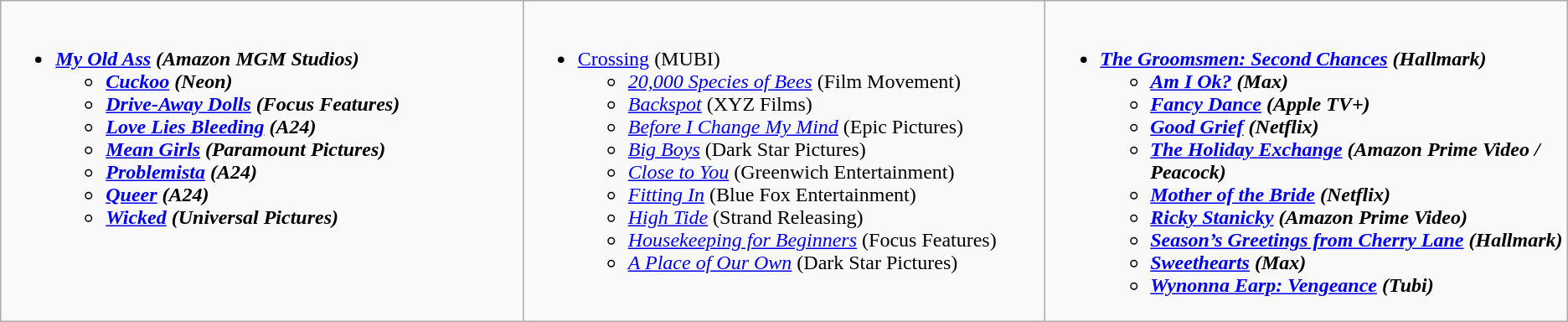<table class="wikitable">
<tr>
<td style="vertical-align:top; width:30%;"><br><ul><li><strong><em><a href='#'>My Old Ass</a><em> (Amazon MGM Studios)<strong><ul><li></em><a href='#'>Cuckoo</a><em> (Neon)</li><li></em><a href='#'>Drive-Away Dolls</a><em> (Focus Features)</li><li></em><a href='#'>Love Lies Bleeding</a><em> (A24)</li><li></em><a href='#'>Mean Girls</a><em> (Paramount Pictures)</li><li></em><a href='#'>Problemista</a><em> (A24)</li><li></em><a href='#'>Queer</a><em> (A24)</li><li></em><a href='#'>Wicked</a><em> (Universal Pictures)</li></ul></li></ul></td>
<td style="vertical-align:top; width:30%;"><br><ul><li></em></strong><a href='#'>Crossing</a></em> (MUBI)</strong><ul><li><em><a href='#'>20,000 Species of Bees</a></em> (Film Movement)</li><li><em><a href='#'>Backspot</a></em> (XYZ Films)</li><li><em><a href='#'>Before I Change My Mind</a></em> (Epic Pictures)</li><li><em><a href='#'>Big Boys</a></em> (Dark Star Pictures)</li><li><em><a href='#'>Close to You</a></em> (Greenwich Entertainment)</li><li><em><a href='#'>Fitting In</a></em> (Blue Fox Entertainment)</li><li><em><a href='#'>High Tide</a></em> (Strand Releasing)</li><li><em><a href='#'>Housekeeping for Beginners</a></em> (Focus Features)</li><li><em><a href='#'>A Place of Our Own</a></em> (Dark Star Pictures)</li></ul></li></ul></td>
<td style="vertical-align:top; width:30%;"><br><ul><li><strong><em><a href='#'>The Groomsmen: Second Chances</a><em> (Hallmark)<strong><ul><li></em><a href='#'>Am I Ok?</a><em> (Max)</li><li></em><a href='#'>Fancy Dance</a><em> (Apple TV+)</li><li></em><a href='#'>Good Grief</a><em> (Netflix)</li><li></em><a href='#'>The Holiday Exchange</a><em> (Amazon Prime Video / Peacock)</li><li></em><a href='#'>Mother of the Bride</a><em> (Netflix)</li><li></em><a href='#'>Ricky Stanicky</a><em> (Amazon Prime Video)</li><li></em><a href='#'>Season’s Greetings from Cherry Lane</a><em> (Hallmark)</li><li></em><a href='#'>Sweethearts</a><em> (Max)</li><li></em><a href='#'>Wynonna Earp: Vengeance</a><em> (Tubi)</li></ul></li></ul></td>
</tr>
</table>
